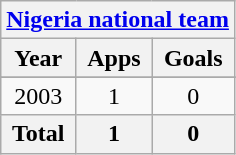<table class="wikitable" style="text-align:center">
<tr>
<th colspan=3><a href='#'>Nigeria national team</a></th>
</tr>
<tr>
<th>Year</th>
<th>Apps</th>
<th>Goals</th>
</tr>
<tr>
</tr>
<tr>
<td>2003</td>
<td>1</td>
<td>0</td>
</tr>
<tr>
<th>Total</th>
<th>1</th>
<th>0</th>
</tr>
</table>
